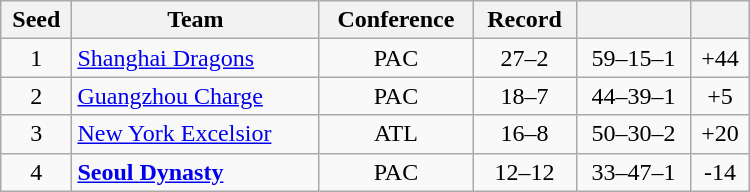<table class="wikitable"  style="text-align:center; width:500px; ">
<tr>
<th>Seed</th>
<th>Team</th>
<th>Conference</th>
<th>Record</th>
<th></th>
<th></th>
</tr>
<tr>
<td>1</td>
<td align=left><a href='#'>Shanghai Dragons</a></td>
<td>PAC</td>
<td>27–2</td>
<td>59–15–1</td>
<td>+44</td>
</tr>
<tr>
<td>2</td>
<td align=left><a href='#'>Guangzhou Charge</a></td>
<td>PAC</td>
<td>18–7</td>
<td>44–39–1</td>
<td>+5</td>
</tr>
<tr>
<td>3</td>
<td align=left><a href='#'>New York Excelsior</a></td>
<td>ATL</td>
<td>16–8</td>
<td>50–30–2</td>
<td>+20</td>
</tr>
<tr>
<td>4</td>
<td align=left><strong><a href='#'>Seoul Dynasty</a></strong></td>
<td>PAC</td>
<td>12–12</td>
<td>33–47–1</td>
<td>-14</td>
</tr>
</table>
